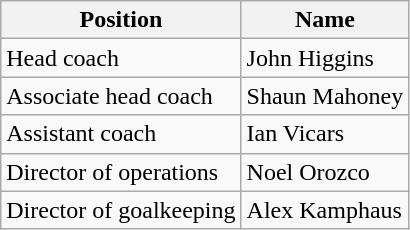<table class="wikitable">
<tr>
<th>Position</th>
<th>Name</th>
</tr>
<tr>
<td>Head coach</td>
<td>John Higgins</td>
</tr>
<tr>
<td>Associate head coach</td>
<td>Shaun Mahoney</td>
</tr>
<tr>
<td>Assistant coach</td>
<td>Ian Vicars</td>
</tr>
<tr>
<td>Director of operations</td>
<td>Noel Orozco</td>
</tr>
<tr>
<td>Director of goalkeeping</td>
<td>Alex Kamphaus</td>
</tr>
</table>
